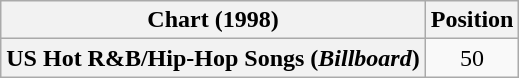<table class="wikitable plainrowheaders" style="text-align:center">
<tr>
<th scope="col">Chart (1998)</th>
<th scope="col">Position</th>
</tr>
<tr>
<th scope="row">US Hot R&B/Hip-Hop Songs (<em>Billboard</em>)</th>
<td>50</td>
</tr>
</table>
